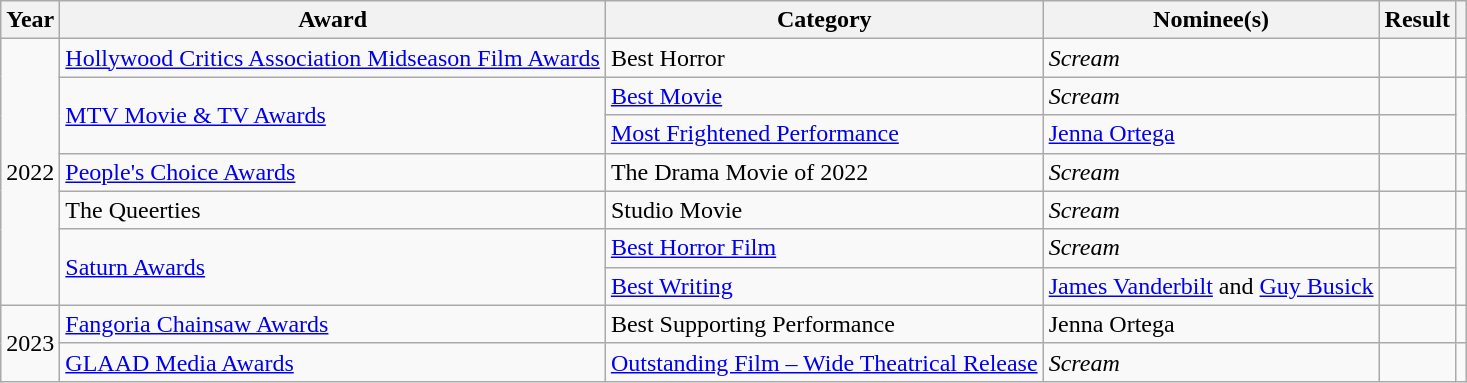<table class="wikitable sortable">
<tr>
<th>Year</th>
<th>Award</th>
<th>Category</th>
<th>Nominee(s)</th>
<th>Result</th>
<th class="unsortable"></th>
</tr>
<tr>
<td rowspan="7">2022</td>
<td><a href='#'>Hollywood Critics Association Midseason Film Awards</a></td>
<td>Best Horror</td>
<td><em>Scream</em></td>
<td></td>
<td style="text-align:center;"></td>
</tr>
<tr>
<td rowspan="2"><a href='#'>MTV Movie & TV Awards</a></td>
<td><a href='#'>Best Movie</a></td>
<td><em>Scream</em></td>
<td></td>
<td rowspan="2" style="text-align:center;"></td>
</tr>
<tr>
<td><a href='#'>Most Frightened Performance</a></td>
<td data-sort-value="Ortega, Jenna"><a href='#'>Jenna Ortega</a></td>
<td></td>
</tr>
<tr>
<td><a href='#'>People's Choice Awards</a></td>
<td>The Drama Movie of 2022</td>
<td><em>Scream</em></td>
<td></td>
<td style="text-align:center;"></td>
</tr>
<tr>
<td data-sort-value="Queerties, The">The Queerties</td>
<td>Studio Movie</td>
<td><em>Scream</em></td>
<td></td>
<td style="text-align:center;"></td>
</tr>
<tr>
<td rowspan="2"><a href='#'>Saturn Awards</a></td>
<td><a href='#'>Best Horror Film</a></td>
<td><em>Scream</em></td>
<td></td>
<td rowspan="2" style="text-align:center;"></td>
</tr>
<tr>
<td><a href='#'>Best Writing</a></td>
<td data-sort-value="Vanderbilt, James and Guy Busick"><a href='#'>James Vanderbilt</a> and <a href='#'>Guy Busick</a></td>
<td></td>
</tr>
<tr>
<td rowspan="2">2023</td>
<td><a href='#'>Fangoria Chainsaw Awards</a></td>
<td>Best Supporting Performance</td>
<td>Jenna Ortega</td>
<td></td>
<td style="text-align:center;"></td>
</tr>
<tr>
<td><a href='#'>GLAAD Media Awards</a></td>
<td><a href='#'>Outstanding Film – Wide Theatrical Release</a></td>
<td><em>Scream</em></td>
<td></td>
<td style="text-align:center;"></td>
</tr>
</table>
